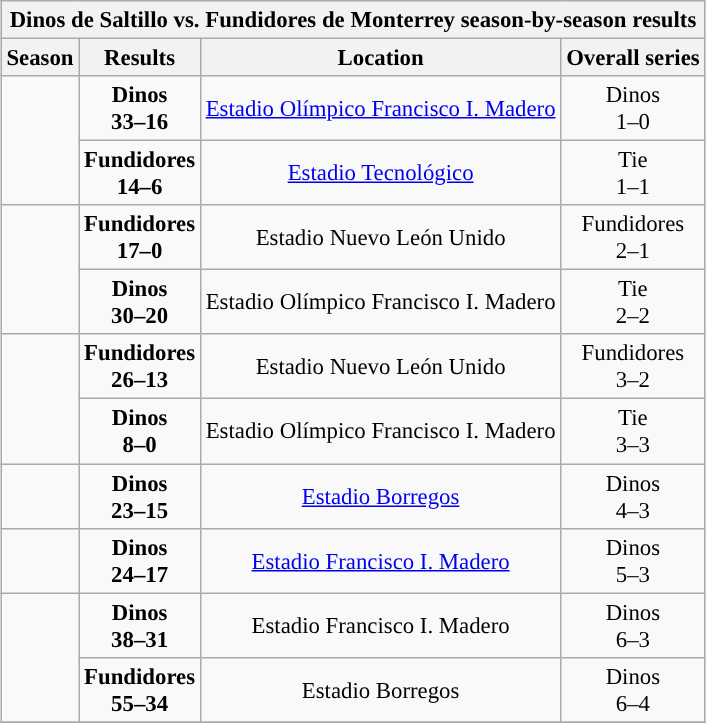<table class="wikitable mw-collapsible mw-collapsed" style="text-align:center; font-size:95%; margin:auto;">
<tr>
<th colspan="4">Dinos de Saltillo vs. Fundidores de Monterrey season-by-season results</th>
</tr>
<tr>
<th>Season</th>
<th>Results</th>
<th>Location</th>
<th>Overall series</th>
</tr>
<tr>
<td rowspan=2></td>
<td><strong>Dinos <br> 33–16</strong></td>
<td><a href='#'>Estadio Olímpico Francisco I. Madero</a></td>
<td>Dinos <br> 1–0</td>
</tr>
<tr>
<td><strong>Fundidores <br> 14–6</strong></td>
<td><a href='#'>Estadio Tecnológico</a></td>
<td>Tie <br> 1–1</td>
</tr>
<tr>
<td rowspan=2></td>
<td><strong>Fundidores <br> 17–0</strong></td>
<td>Estadio Nuevo León Unido</td>
<td>Fundidores <br> 2–1</td>
</tr>
<tr>
<td><strong>Dinos <br> 30–20</strong></td>
<td>Estadio Olímpico Francisco I. Madero</td>
<td>Tie <br> 2–2</td>
</tr>
<tr>
<td rowspan=2></td>
<td><strong>Fundidores <br> 26–13</strong></td>
<td>Estadio Nuevo León Unido</td>
<td>Fundidores <br> 3–2</td>
</tr>
<tr>
<td><strong>Dinos <br> 8–0</strong></td>
<td>Estadio Olímpico Francisco I. Madero</td>
<td>Tie <br> 3–3</td>
</tr>
<tr>
<td></td>
<td><strong>Dinos <br> 23–15</strong></td>
<td><a href='#'>Estadio Borregos</a></td>
<td>Dinos <br> 4–3</td>
</tr>
<tr>
<td></td>
<td><strong>Dinos <br> 24–17</strong></td>
<td><a href='#'>Estadio Francisco I. Madero</a></td>
<td>Dinos <br> 5–3</td>
</tr>
<tr>
<td rowspan=2></td>
<td><strong>Dinos <br> 38–31</strong></td>
<td>Estadio Francisco I. Madero</td>
<td>Dinos <br> 6–3</td>
</tr>
<tr>
<td><strong>Fundidores <br> 55–34</strong></td>
<td>Estadio Borregos</td>
<td>Dinos <br> 6–4</td>
</tr>
<tr>
</tr>
</table>
